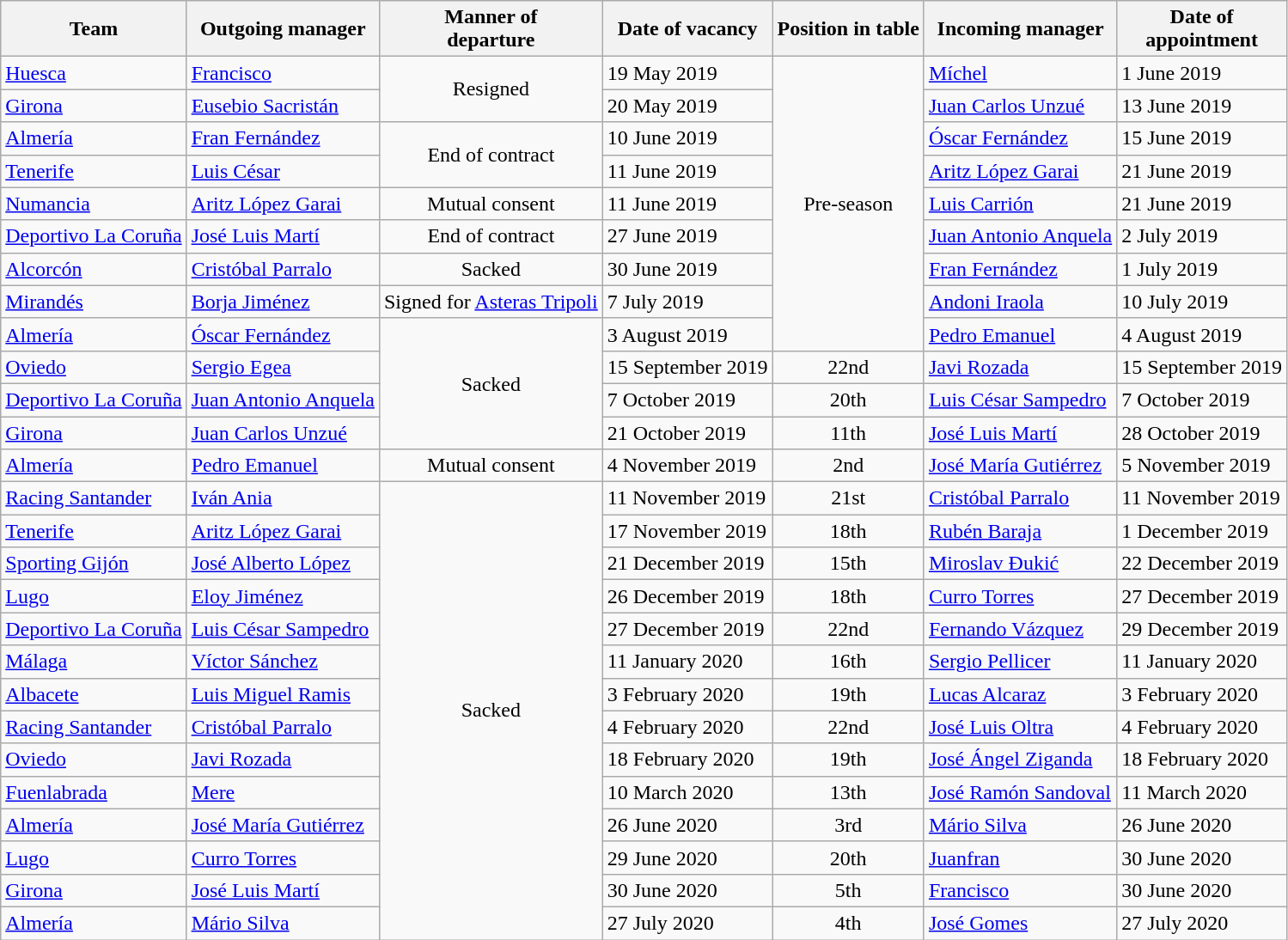<table class="wikitable sortable">
<tr>
<th>Team</th>
<th>Outgoing manager</th>
<th>Manner of<br>departure</th>
<th>Date of vacancy</th>
<th>Position in table</th>
<th>Incoming manager</th>
<th>Date of<br>appointment</th>
</tr>
<tr>
<td><a href='#'>Huesca</a></td>
<td> <a href='#'>Francisco</a></td>
<td align=center rowspan=2>Resigned</td>
<td>19 May 2019</td>
<td align=center rowspan=9>Pre-season</td>
<td> <a href='#'>Míchel</a></td>
<td>1 June 2019</td>
</tr>
<tr>
<td><a href='#'>Girona</a></td>
<td> <a href='#'>Eusebio Sacristán</a></td>
<td>20 May 2019</td>
<td> <a href='#'>Juan Carlos Unzué</a></td>
<td>13 June 2019</td>
</tr>
<tr>
<td><a href='#'>Almería</a></td>
<td> <a href='#'>Fran Fernández</a></td>
<td align=center rowspan=2>End of contract</td>
<td>10 June 2019</td>
<td> <a href='#'>Óscar Fernández</a></td>
<td>15 June 2019</td>
</tr>
<tr>
<td><a href='#'>Tenerife</a></td>
<td> <a href='#'>Luis César</a></td>
<td>11 June 2019</td>
<td> <a href='#'>Aritz López Garai</a></td>
<td>21 June 2019</td>
</tr>
<tr>
<td><a href='#'>Numancia</a></td>
<td> <a href='#'>Aritz López Garai</a></td>
<td align=center>Mutual consent</td>
<td>11 June 2019</td>
<td> <a href='#'>Luis Carrión</a></td>
<td>21 June 2019</td>
</tr>
<tr>
<td><a href='#'>Deportivo La Coruña</a></td>
<td> <a href='#'>José Luis Martí</a></td>
<td align=center>End of contract</td>
<td>27 June 2019</td>
<td> <a href='#'>Juan Antonio Anquela</a></td>
<td>2 July 2019</td>
</tr>
<tr>
<td><a href='#'>Alcorcón</a></td>
<td> <a href='#'>Cristóbal Parralo</a></td>
<td align=center>Sacked</td>
<td>30 June 2019</td>
<td> <a href='#'>Fran Fernández</a></td>
<td>1 July 2019</td>
</tr>
<tr>
<td><a href='#'>Mirandés</a></td>
<td> <a href='#'>Borja Jiménez</a></td>
<td align=center>Signed for <a href='#'>Asteras Tripoli</a></td>
<td>7 July 2019</td>
<td> <a href='#'>Andoni Iraola</a></td>
<td>10 July 2019</td>
</tr>
<tr>
<td><a href='#'>Almería</a></td>
<td> <a href='#'>Óscar Fernández</a></td>
<td align=center rowspan=4>Sacked</td>
<td>3 August 2019</td>
<td> <a href='#'>Pedro Emanuel</a></td>
<td>4 August 2019</td>
</tr>
<tr>
<td><a href='#'>Oviedo</a></td>
<td> <a href='#'>Sergio Egea</a></td>
<td>15 September 2019</td>
<td align=center>22nd</td>
<td> <a href='#'>Javi Rozada</a></td>
<td>15 September 2019</td>
</tr>
<tr>
<td><a href='#'>Deportivo La Coruña</a></td>
<td> <a href='#'>Juan Antonio Anquela</a></td>
<td>7 October 2019</td>
<td align=center>20th</td>
<td> <a href='#'>Luis César Sampedro</a></td>
<td>7 October 2019</td>
</tr>
<tr>
<td><a href='#'>Girona</a></td>
<td> <a href='#'>Juan Carlos Unzué</a></td>
<td>21 October 2019</td>
<td align=center>11th</td>
<td> <a href='#'>José Luis Martí</a></td>
<td>28 October 2019</td>
</tr>
<tr>
<td><a href='#'>Almería</a></td>
<td> <a href='#'>Pedro Emanuel</a></td>
<td align=center>Mutual consent</td>
<td>4 November 2019</td>
<td align=center>2nd</td>
<td> <a href='#'>José María Gutiérrez</a></td>
<td>5 November 2019</td>
</tr>
<tr>
<td><a href='#'>Racing Santander</a></td>
<td> <a href='#'>Iván Ania</a></td>
<td align=center rowspan=14>Sacked</td>
<td>11 November 2019</td>
<td align=center>21st</td>
<td> <a href='#'>Cristóbal Parralo</a></td>
<td>11 November 2019</td>
</tr>
<tr>
<td><a href='#'>Tenerife</a></td>
<td> <a href='#'>Aritz López Garai</a></td>
<td>17 November 2019</td>
<td align=center>18th</td>
<td> <a href='#'>Rubén Baraja</a></td>
<td>1 December 2019</td>
</tr>
<tr>
<td><a href='#'>Sporting Gijón</a></td>
<td> <a href='#'>José Alberto López</a></td>
<td>21 December 2019</td>
<td align=center>15th</td>
<td> <a href='#'>Miroslav Đukić</a></td>
<td>22 December 2019</td>
</tr>
<tr>
<td><a href='#'>Lugo</a></td>
<td> <a href='#'>Eloy Jiménez</a></td>
<td>26 December 2019</td>
<td align=center>18th</td>
<td> <a href='#'>Curro Torres</a></td>
<td>27 December 2019</td>
</tr>
<tr>
<td><a href='#'>Deportivo La Coruña</a></td>
<td> <a href='#'>Luis César Sampedro</a></td>
<td>27 December 2019</td>
<td align=center>22nd</td>
<td> <a href='#'>Fernando Vázquez</a></td>
<td>29 December 2019</td>
</tr>
<tr>
<td><a href='#'>Málaga</a></td>
<td> <a href='#'>Víctor Sánchez</a></td>
<td>11 January 2020</td>
<td align=center>16th</td>
<td> <a href='#'>Sergio Pellicer</a></td>
<td>11 January 2020</td>
</tr>
<tr>
<td><a href='#'>Albacete</a></td>
<td> <a href='#'>Luis Miguel Ramis</a></td>
<td>3 February 2020</td>
<td align=center>19th</td>
<td> <a href='#'>Lucas Alcaraz</a></td>
<td>3 February 2020</td>
</tr>
<tr>
<td><a href='#'>Racing Santander</a></td>
<td> <a href='#'>Cristóbal Parralo</a></td>
<td>4 February 2020</td>
<td align=center>22nd</td>
<td> <a href='#'>José Luis Oltra</a></td>
<td>4 February 2020</td>
</tr>
<tr>
<td><a href='#'>Oviedo</a></td>
<td> <a href='#'>Javi Rozada</a></td>
<td>18 February 2020</td>
<td align=center>19th</td>
<td> <a href='#'>José Ángel Ziganda</a></td>
<td>18 February 2020</td>
</tr>
<tr>
<td><a href='#'>Fuenlabrada</a></td>
<td> <a href='#'>Mere</a></td>
<td>10 March 2020</td>
<td align=center>13th</td>
<td> <a href='#'>José Ramón Sandoval</a></td>
<td>11 March 2020</td>
</tr>
<tr>
<td><a href='#'>Almería</a></td>
<td> <a href='#'>José María Gutiérrez</a></td>
<td>26 June 2020</td>
<td align=center>3rd</td>
<td> <a href='#'>Mário Silva</a></td>
<td>26 June 2020</td>
</tr>
<tr>
<td><a href='#'>Lugo</a></td>
<td> <a href='#'>Curro Torres</a></td>
<td>29 June 2020</td>
<td align=center>20th</td>
<td> <a href='#'>Juanfran</a></td>
<td>30 June 2020</td>
</tr>
<tr>
<td><a href='#'>Girona</a></td>
<td> <a href='#'>José Luis Martí</a></td>
<td>30 June 2020</td>
<td align=center>5th</td>
<td> <a href='#'>Francisco</a></td>
<td>30 June 2020</td>
</tr>
<tr>
<td><a href='#'>Almería</a></td>
<td> <a href='#'>Mário Silva</a></td>
<td>27 July 2020</td>
<td align=center>4th</td>
<td> <a href='#'>José Gomes</a></td>
<td>27 July 2020</td>
</tr>
</table>
